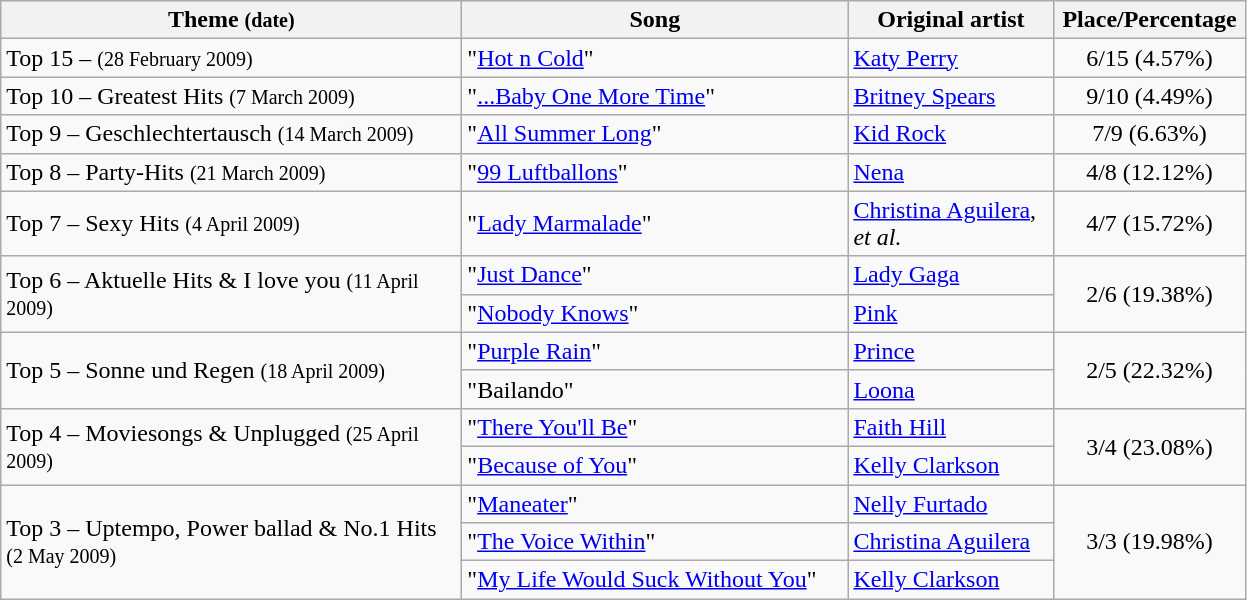<table class="wikitable">
<tr>
<th width=300px>Theme <small>(date)</small></th>
<th width=250px>Song</th>
<th width=130px>Original artist</th>
<th width=120px>Place/Percentage</th>
</tr>
<tr>
<td>Top 15 – <small>(28 February 2009)</small></td>
<td>"<a href='#'>Hot n Cold</a>"</td>
<td><a href='#'>Katy Perry</a></td>
<td style="text-align:center;">6/15 (4.57%)</td>
</tr>
<tr>
<td>Top 10 – Greatest Hits <small>(7 March 2009)</small></td>
<td>"<a href='#'>...Baby One More Time</a>"</td>
<td><a href='#'>Britney Spears</a></td>
<td style="text-align:center;">9/10 (4.49%)</td>
</tr>
<tr>
<td>Top 9 – Geschlechtertausch <small>(14 March 2009)</small></td>
<td>"<a href='#'>All Summer Long</a>"</td>
<td><a href='#'>Kid Rock</a></td>
<td style="text-align:center;">7/9 (6.63%)</td>
</tr>
<tr>
<td>Top 8 – Party-Hits <small>(21 March 2009)</small></td>
<td>"<a href='#'>99 Luftballons</a>"</td>
<td><a href='#'>Nena</a></td>
<td style="text-align:center;">4/8 (12.12%)</td>
</tr>
<tr>
<td>Top 7 – Sexy Hits <small>(4 April 2009)</small></td>
<td>"<a href='#'>Lady Marmalade</a>"</td>
<td><a href='#'>Christina Aguilera</a>, <em>et al.</em></td>
<td style="text-align:center;">4/7 (15.72%)</td>
</tr>
<tr>
<td rowspan="2">Top 6 – Aktuelle Hits & I love you <small>(11 April 2009)</small></td>
<td>"<a href='#'>Just Dance</a>"</td>
<td><a href='#'>Lady Gaga</a></td>
<td style="text-align:center;" rowspan="2">2/6 (19.38%)</td>
</tr>
<tr>
<td>"<a href='#'>Nobody Knows</a>"</td>
<td><a href='#'>Pink</a></td>
</tr>
<tr>
<td rowspan="2">Top 5 – Sonne und Regen <small>(18 April 2009)</small></td>
<td>"<a href='#'>Purple Rain</a>"</td>
<td><a href='#'>Prince</a></td>
<td style="text-align:center;" rowspan="2">2/5 (22.32%)</td>
</tr>
<tr>
<td>"Bailando"</td>
<td><a href='#'>Loona</a></td>
</tr>
<tr>
<td rowspan="2">Top 4 – Moviesongs & Unplugged <small>(25 April 2009)</small></td>
<td>"<a href='#'>There You'll Be</a>"</td>
<td><a href='#'>Faith Hill</a></td>
<td style="text-align:center;" rowspan="2">3/4 (23.08%)</td>
</tr>
<tr>
<td>"<a href='#'>Because of You</a>"</td>
<td><a href='#'>Kelly Clarkson</a></td>
</tr>
<tr>
<td rowspan="3">Top 3 – Uptempo, Power ballad & No.1 Hits <small>(2 May 2009)</small></td>
<td>"<a href='#'>Maneater</a>"</td>
<td><a href='#'>Nelly Furtado</a></td>
<td style="text-align:center;" rowspan="3">3/3 (19.98%)</td>
</tr>
<tr>
<td>"<a href='#'>The Voice Within</a>"</td>
<td><a href='#'>Christina Aguilera</a></td>
</tr>
<tr>
<td>"<a href='#'>My Life Would Suck Without You</a>"</td>
<td><a href='#'>Kelly Clarkson</a></td>
</tr>
</table>
